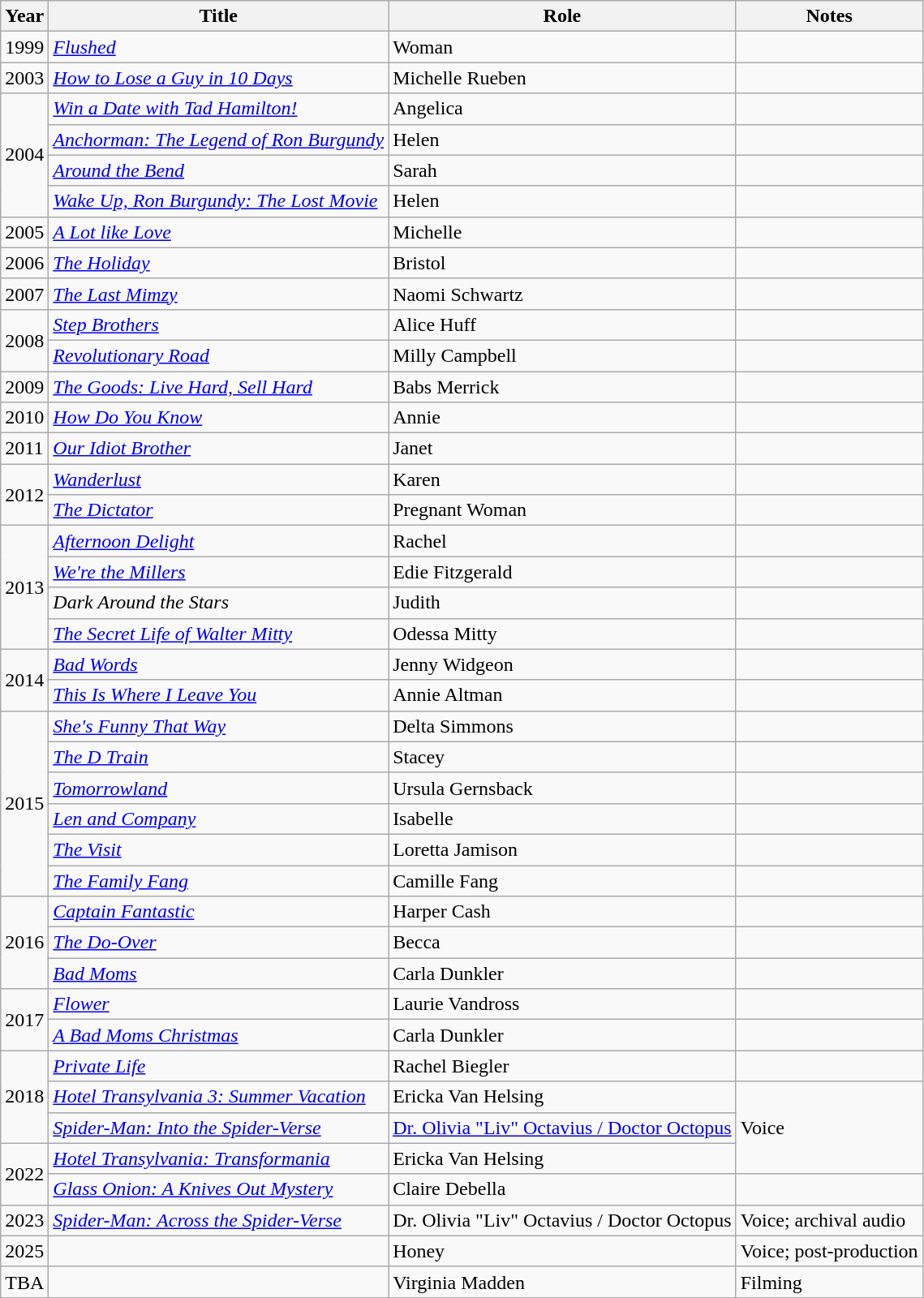<table class="wikitable sortable">
<tr>
<th scope="col">Year</th>
<th scope="col">Title</th>
<th scope="col">Role</th>
<th scope="col" class="unsortable">Notes</th>
</tr>
<tr>
<td>1999</td>
<td><em><a href='#'>Flushed</a></em></td>
<td>Woman</td>
<td></td>
</tr>
<tr>
<td>2003</td>
<td><em><a href='#'>How to Lose a Guy in 10 Days</a></em></td>
<td>Michelle Rueben</td>
<td></td>
</tr>
<tr>
<td rowspan="4">2004</td>
<td><em><a href='#'>Win a Date with Tad Hamilton!</a></em></td>
<td>Angelica</td>
<td></td>
</tr>
<tr>
<td><em><a href='#'>Anchorman: The Legend of Ron Burgundy</a></em></td>
<td>Helen</td>
<td></td>
</tr>
<tr>
<td><em><a href='#'>Around the Bend</a></em></td>
<td>Sarah</td>
<td></td>
</tr>
<tr>
<td><em><a href='#'>Wake Up, Ron Burgundy: The Lost Movie</a></em></td>
<td>Helen</td>
<td></td>
</tr>
<tr>
<td>2005</td>
<td><em><a href='#'>A Lot like Love</a></em></td>
<td>Michelle</td>
<td></td>
</tr>
<tr>
<td>2006</td>
<td><em><a href='#'>The Holiday</a></em></td>
<td>Bristol</td>
<td></td>
</tr>
<tr>
<td>2007</td>
<td><em><a href='#'>The Last Mimzy</a></em></td>
<td>Naomi Schwartz</td>
<td></td>
</tr>
<tr>
<td rowspan="2">2008</td>
<td><em><a href='#'>Step Brothers</a></em></td>
<td>Alice Huff</td>
<td></td>
</tr>
<tr>
<td><em><a href='#'>Revolutionary Road</a></em></td>
<td>Milly Campbell</td>
<td></td>
</tr>
<tr>
<td>2009</td>
<td><em><a href='#'>The Goods: Live Hard, Sell Hard</a></em></td>
<td>Babs Merrick</td>
<td></td>
</tr>
<tr>
<td>2010</td>
<td><em><a href='#'>How Do You Know</a></em></td>
<td>Annie</td>
<td></td>
</tr>
<tr>
<td>2011</td>
<td><em><a href='#'>Our Idiot Brother</a></em></td>
<td>Janet</td>
<td></td>
</tr>
<tr>
<td rowspan="2">2012</td>
<td><em><a href='#'>Wanderlust</a></em></td>
<td>Karen</td>
<td></td>
</tr>
<tr>
<td><em><a href='#'>The Dictator</a></em></td>
<td>Pregnant Woman</td>
<td></td>
</tr>
<tr>
<td rowspan="4">2013</td>
<td><em><a href='#'>Afternoon Delight</a></em></td>
<td>Rachel</td>
<td></td>
</tr>
<tr>
<td><em><a href='#'>We're the Millers</a></em></td>
<td>Edie Fitzgerald</td>
<td></td>
</tr>
<tr>
<td><em>Dark Around the Stars</em></td>
<td>Judith</td>
<td></td>
</tr>
<tr>
<td><em><a href='#'>The Secret Life of Walter Mitty</a></em></td>
<td>Odessa Mitty</td>
<td></td>
</tr>
<tr>
<td rowspan="2">2014</td>
<td><em><a href='#'>Bad Words</a></em></td>
<td>Jenny Widgeon</td>
<td></td>
</tr>
<tr>
<td><em><a href='#'>This Is Where I Leave You</a></em></td>
<td>Annie Altman</td>
<td></td>
</tr>
<tr>
<td rowspan="6">2015</td>
<td><em><a href='#'>She's Funny That Way</a></em></td>
<td>Delta Simmons</td>
<td></td>
</tr>
<tr>
<td><em><a href='#'>The D Train</a></em></td>
<td>Stacey</td>
<td></td>
</tr>
<tr>
<td><em><a href='#'>Tomorrowland</a></em></td>
<td>Ursula Gernsback</td>
<td></td>
</tr>
<tr>
<td><em><a href='#'>Len and Company</a></em></td>
<td>Isabelle</td>
<td></td>
</tr>
<tr>
<td><em><a href='#'>The Visit</a></em></td>
<td>Loretta Jamison</td>
<td></td>
</tr>
<tr>
<td><em><a href='#'>The Family Fang</a></em></td>
<td>Camille Fang</td>
<td></td>
</tr>
<tr>
<td rowspan="3">2016</td>
<td><em><a href='#'>Captain Fantastic</a></em></td>
<td>Harper Cash</td>
<td></td>
</tr>
<tr>
<td><em><a href='#'>The Do-Over</a></em></td>
<td>Becca</td>
<td></td>
</tr>
<tr>
<td><em><a href='#'>Bad Moms</a></em></td>
<td>Carla Dunkler</td>
<td></td>
</tr>
<tr>
<td rowspan="2">2017</td>
<td><em><a href='#'>Flower</a></em></td>
<td>Laurie Vandross</td>
<td></td>
</tr>
<tr>
<td><em><a href='#'>A Bad Moms Christmas</a></em></td>
<td>Carla Dunkler</td>
<td></td>
</tr>
<tr>
<td rowspan="3">2018</td>
<td><em><a href='#'>Private Life</a></em></td>
<td>Rachel Biegler</td>
<td></td>
</tr>
<tr>
<td><em><a href='#'>Hotel Transylvania 3: Summer Vacation</a></em></td>
<td>Ericka Van Helsing</td>
<td rowspan="3">Voice</td>
</tr>
<tr>
<td><em><a href='#'>Spider-Man: Into the Spider-Verse</a></em></td>
<td><a href='#'>Dr. Olivia "Liv" Octavius / Doctor Octopus</a></td>
</tr>
<tr>
<td rowspan="2">2022</td>
<td><em><a href='#'>Hotel Transylvania: Transformania</a></em></td>
<td>Ericka Van Helsing</td>
</tr>
<tr>
<td><em><a href='#'>Glass Onion: A Knives Out Mystery</a></em></td>
<td>Claire Debella</td>
<td></td>
</tr>
<tr>
<td>2023</td>
<td><em><a href='#'>Spider-Man: Across the Spider-Verse</a></em></td>
<td>Dr. Olivia "Liv" Octavius / Doctor Octopus</td>
<td>Voice; archival audio</td>
</tr>
<tr>
<td>2025</td>
<td></td>
<td>Honey</td>
<td>Voice; post-production</td>
</tr>
<tr>
<td>TBA</td>
<td></td>
<td>Virginia Madden</td>
<td>Filming</td>
</tr>
</table>
